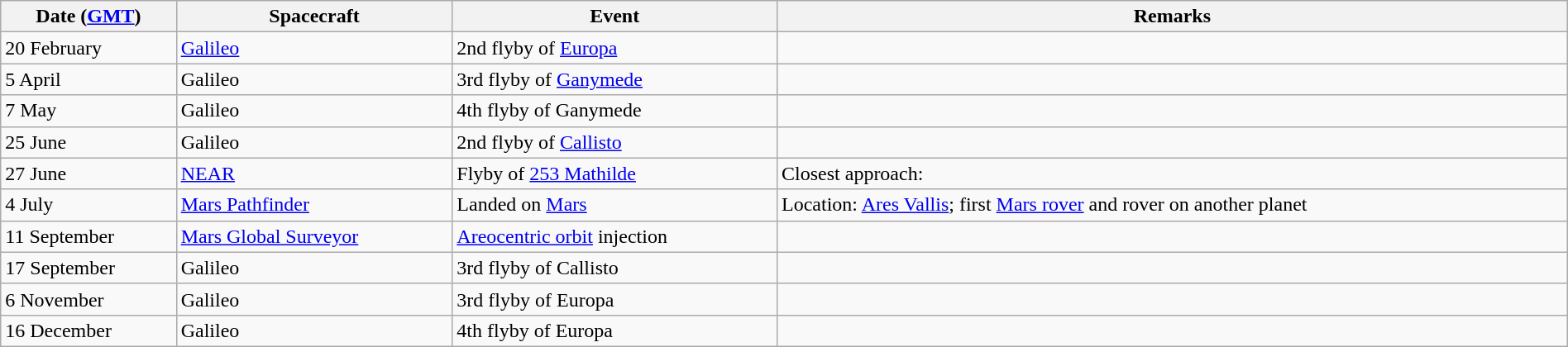<table class="wikitable" border="1" width="100%">
<tr>
<th>Date (<a href='#'>GMT</a>)</th>
<th>Spacecraft</th>
<th>Event</th>
<th>Remarks</th>
</tr>
<tr>
<td>20 February</td>
<td><a href='#'>Galileo</a></td>
<td>2nd flyby of <a href='#'>Europa</a></td>
<td></td>
</tr>
<tr>
<td>5 April</td>
<td>Galileo</td>
<td>3rd flyby of <a href='#'>Ganymede</a></td>
<td></td>
</tr>
<tr>
<td>7 May</td>
<td>Galileo</td>
<td>4th flyby of Ganymede</td>
<td></td>
</tr>
<tr>
<td>25 June</td>
<td>Galileo</td>
<td>2nd flyby of <a href='#'>Callisto</a></td>
<td></td>
</tr>
<tr>
<td>27 June</td>
<td><a href='#'>NEAR</a></td>
<td>Flyby of <a href='#'>253 Mathilde</a></td>
<td>Closest approach: </td>
</tr>
<tr>
<td>4 July</td>
<td><a href='#'>Mars Pathfinder</a></td>
<td>Landed on <a href='#'>Mars</a></td>
<td>Location: <a href='#'>Ares Vallis</a>; first <a href='#'>Mars rover</a> and rover on another planet</td>
</tr>
<tr>
<td>11 September</td>
<td><a href='#'>Mars Global Surveyor</a></td>
<td><a href='#'>Areocentric orbit</a> injection</td>
<td></td>
</tr>
<tr>
<td>17 September</td>
<td>Galileo</td>
<td>3rd flyby of Callisto</td>
<td></td>
</tr>
<tr>
<td>6 November</td>
<td>Galileo</td>
<td>3rd flyby of Europa</td>
<td></td>
</tr>
<tr>
<td>16 December</td>
<td>Galileo</td>
<td>4th flyby of Europa</td>
<td></td>
</tr>
</table>
